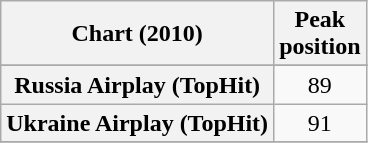<table class="wikitable sortable plainrowheaders" style="text-align:center">
<tr>
<th scope="col">Chart (2010)</th>
<th scope="col">Peak<br>position</th>
</tr>
<tr>
</tr>
<tr>
<th scope="row">Russia Airplay (TopHit)</th>
<td>89</td>
</tr>
<tr>
<th scope="row">Ukraine Airplay (TopHit)</th>
<td>91</td>
</tr>
<tr>
</tr>
</table>
